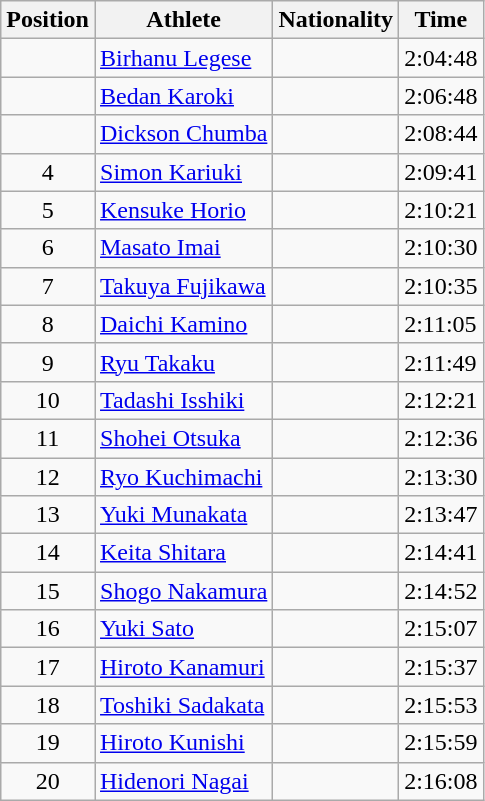<table class="wikitable sortable">
<tr>
<th>Position</th>
<th>Athlete</th>
<th>Nationality</th>
<th>Time</th>
</tr>
<tr>
<td align=center></td>
<td><a href='#'>Birhanu Legese</a></td>
<td></td>
<td>2:04:48</td>
</tr>
<tr>
<td align=center></td>
<td><a href='#'>Bedan Karoki</a></td>
<td></td>
<td>2:06:48</td>
</tr>
<tr>
<td align=center></td>
<td><a href='#'>Dickson Chumba</a></td>
<td></td>
<td>2:08:44</td>
</tr>
<tr>
<td align=center>4</td>
<td><a href='#'>Simon Kariuki</a></td>
<td></td>
<td>2:09:41</td>
</tr>
<tr>
<td align=center>5</td>
<td><a href='#'>Kensuke Horio</a></td>
<td></td>
<td>2:10:21</td>
</tr>
<tr>
<td align=center>6</td>
<td><a href='#'>Masato Imai</a></td>
<td></td>
<td>2:10:30</td>
</tr>
<tr>
<td align=center>7</td>
<td><a href='#'>Takuya Fujikawa</a></td>
<td></td>
<td>2:10:35</td>
</tr>
<tr>
<td align=center>8</td>
<td><a href='#'>Daichi Kamino</a></td>
<td></td>
<td>2:11:05</td>
</tr>
<tr>
<td align=center>9</td>
<td><a href='#'>Ryu Takaku</a></td>
<td></td>
<td>2:11:49</td>
</tr>
<tr>
<td align=center>10</td>
<td><a href='#'>Tadashi Isshiki</a></td>
<td></td>
<td>2:12:21</td>
</tr>
<tr>
<td align=center>11</td>
<td><a href='#'>Shohei Otsuka</a></td>
<td></td>
<td>2:12:36</td>
</tr>
<tr>
<td align=center>12</td>
<td><a href='#'>Ryo Kuchimachi</a></td>
<td></td>
<td>2:13:30</td>
</tr>
<tr>
<td align=center>13</td>
<td><a href='#'>Yuki Munakata</a></td>
<td></td>
<td>2:13:47</td>
</tr>
<tr>
<td align=center>14</td>
<td><a href='#'>Keita Shitara</a></td>
<td></td>
<td>2:14:41</td>
</tr>
<tr>
<td align=center>15</td>
<td><a href='#'>Shogo Nakamura</a></td>
<td></td>
<td>2:14:52</td>
</tr>
<tr>
<td align=center>16</td>
<td><a href='#'>Yuki Sato</a></td>
<td></td>
<td>2:15:07</td>
</tr>
<tr>
<td align=center>17</td>
<td><a href='#'>Hiroto Kanamuri</a></td>
<td></td>
<td>2:15:37</td>
</tr>
<tr>
<td align=center>18</td>
<td><a href='#'>Toshiki Sadakata</a></td>
<td></td>
<td>2:15:53</td>
</tr>
<tr>
<td align=center>19</td>
<td><a href='#'>Hiroto Kunishi</a></td>
<td></td>
<td>2:15:59</td>
</tr>
<tr>
<td align=center>20</td>
<td><a href='#'>Hidenori Nagai</a></td>
<td></td>
<td>2:16:08</td>
</tr>
</table>
